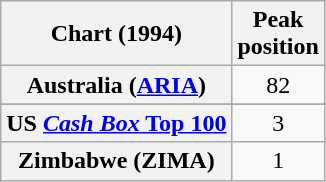<table class="wikitable sortable plainrowheaders" style="text-align:center">
<tr>
<th scope="col">Chart (1994)</th>
<th scope="col">Peak<br>position</th>
</tr>
<tr>
<th scope="row">Australia (<a href='#'>ARIA</a>)</th>
<td align="center">82</td>
</tr>
<tr>
</tr>
<tr>
</tr>
<tr>
</tr>
<tr>
</tr>
<tr>
</tr>
<tr>
</tr>
<tr>
</tr>
<tr>
</tr>
<tr>
<th scope="row">US <a href='#'><em>Cash Box</em> Top 100</a></th>
<td align="center">3</td>
</tr>
<tr>
<th scope="row">Zimbabwe (ZIMA)</th>
<td align="center">1</td>
</tr>
</table>
